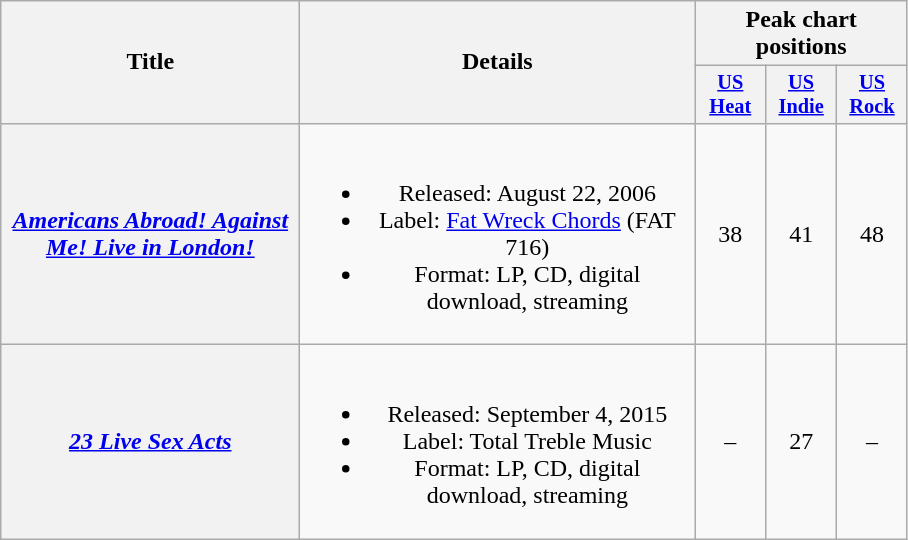<table class="wikitable plainrowheaders" style="text-align:center;" border="1">
<tr>
<th scope="col" rowspan="2" style="width:12em;">Title</th>
<th scope="col" rowspan="2" style="width:16em;">Details</th>
<th scope="col" colspan="3">Peak chart positions</th>
</tr>
<tr>
<th scope="col" style="width:3em;font-size:85%;"><a href='#'>US<br>Heat</a><br></th>
<th scope="col" style="width:3em;font-size:85%;"><a href='#'>US<br>Indie</a><br></th>
<th scope="col" style="width:3em;font-size:85%;"><a href='#'>US<br>Rock</a><br></th>
</tr>
<tr>
<th scope="row"><em><a href='#'>Americans Abroad! Against Me! Live in London!</a></em></th>
<td><br><ul><li>Released: August 22, 2006</li><li>Label: <a href='#'>Fat Wreck Chords</a> (FAT 716)</li><li>Format: LP, CD, digital download, streaming</li></ul></td>
<td>38</td>
<td>41</td>
<td>48</td>
</tr>
<tr>
<th scope="row"><em><a href='#'>23 Live Sex Acts</a></em></th>
<td><br><ul><li>Released: September 4, 2015</li><li>Label: Total Treble Music</li><li>Format: LP, CD, digital download, streaming</li></ul></td>
<td>–</td>
<td>27</td>
<td>–</td>
</tr>
</table>
